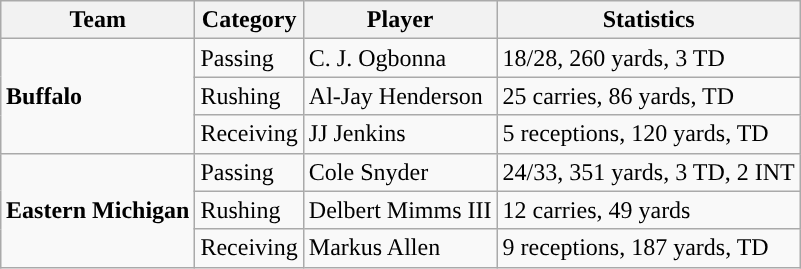<table class="wikitable" style="float: right;">
<tr>
<th>Team</th>
<th>Category</th>
<th>Player</th>
<th>Statistics</th>
</tr>
<tr>
<td rowspan=3><strong>Buffalo</strong></td>
<td>Passing</td>
<td>C. J. Ogbonna</td>
<td>18/28, 260 yards, 3 TD</td>
</tr>
<tr>
<td>Rushing</td>
<td>Al-Jay Henderson</td>
<td>25 carries, 86 yards, TD</td>
</tr>
<tr>
<td>Receiving</td>
<td>JJ Jenkins</td>
<td>5 receptions, 120 yards, TD</td>
</tr>
<tr>
<td rowspan=3><strong>Eastern Michigan</strong></td>
<td>Passing</td>
<td>Cole Snyder</td>
<td>24/33, 351 yards, 3 TD, 2 INT</td>
</tr>
<tr>
<td>Rushing</td>
<td>Delbert Mimms III</td>
<td>12 carries, 49 yards</td>
</tr>
<tr>
<td>Receiving</td>
<td>Markus Allen</td>
<td>9 receptions, 187 yards, TD</td>
</tr>
</table>
